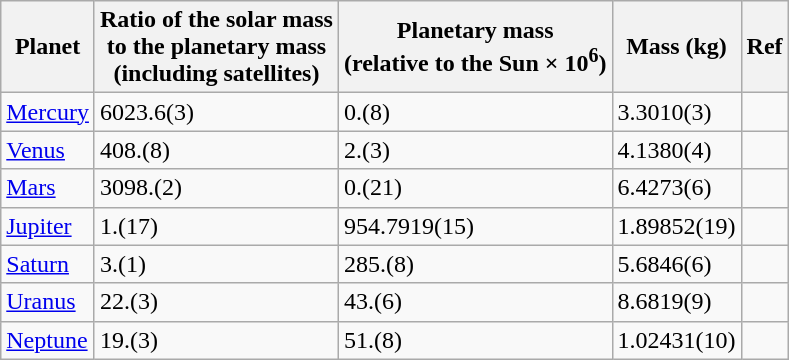<table class="wikitable" style="margin-left: 20px;">
<tr>
<th>Planet</th>
<th>Ratio of the solar mass<br>to the planetary mass<br>(including satellites)</th>
<th>Planetary mass<br>(relative to the Sun × 10<sup>6</sup>)</th>
<th>Mass (kg)</th>
<th>Ref</th>
</tr>
<tr>
<td><a href='#'>Mercury</a></td>
<td>6023.6(3)</td>
<td>0.(8)</td>
<td>3.3010(3)</td>
<td align="center"></td>
</tr>
<tr>
<td><a href='#'>Venus</a></td>
<td>408.(8)</td>
<td>2.(3)</td>
<td>4.1380(4)</td>
<td align="center"></td>
</tr>
<tr>
<td><a href='#'>Mars</a></td>
<td>3098.(2)</td>
<td>0.(21)</td>
<td>6.4273(6)</td>
<td align="center"></td>
</tr>
<tr>
<td><a href='#'>Jupiter</a></td>
<td>1.(17)</td>
<td>954.7919(15)</td>
<td>1.89852(19)</td>
<td align="center"></td>
</tr>
<tr>
<td><a href='#'>Saturn</a></td>
<td>3.(1)</td>
<td>285.(8)</td>
<td>5.6846(6)</td>
<td align="center"></td>
</tr>
<tr>
<td><a href='#'>Uranus</a></td>
<td>22.(3)</td>
<td>43.(6)</td>
<td>8.6819(9)</td>
<td align="center"></td>
</tr>
<tr>
<td><a href='#'>Neptune</a></td>
<td>19.(3)</td>
<td>51.(8)</td>
<td>1.02431(10)</td>
<td align="center"></td>
</tr>
</table>
